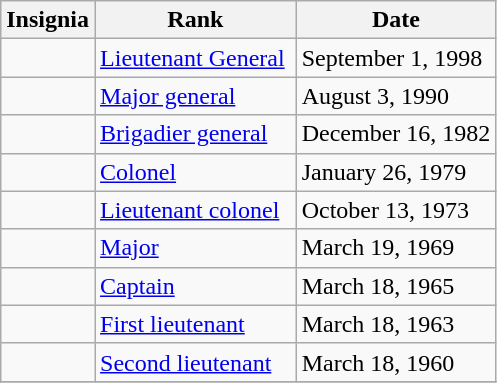<table class="wikitable">
<tr>
<th>Insignia</th>
<th>Rank</th>
<th>Date</th>
</tr>
<tr>
<td></td>
<td><a href='#'>Lieutenant General</a> </td>
<td>September 1, 1998</td>
</tr>
<tr>
<td></td>
<td><a href='#'>Major general</a></td>
<td>August 3, 1990</td>
</tr>
<tr>
<td></td>
<td><a href='#'>Brigadier general</a></td>
<td>December 16, 1982</td>
</tr>
<tr>
<td></td>
<td><a href='#'>Colonel</a></td>
<td>January 26, 1979</td>
</tr>
<tr>
<td></td>
<td><a href='#'>Lieutenant colonel</a></td>
<td>October 13, 1973</td>
</tr>
<tr>
<td></td>
<td><a href='#'>Major</a></td>
<td>March 19, 1969</td>
</tr>
<tr>
<td></td>
<td><a href='#'>Captain</a></td>
<td>March 18, 1965</td>
</tr>
<tr>
<td></td>
<td><a href='#'>First lieutenant</a></td>
<td>March 18, 1963</td>
</tr>
<tr>
<td></td>
<td><a href='#'>Second lieutenant</a></td>
<td>March 18, 1960</td>
</tr>
<tr>
</tr>
</table>
